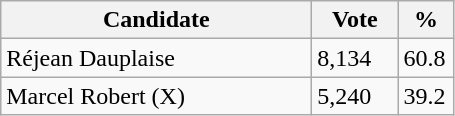<table class="wikitable">
<tr>
<th bgcolor="#DDDDFF" width="200px">Candidate</th>
<th bgcolor="#DDDDFF" width="50px">Vote</th>
<th bgcolor="#DDDDFF" width="30px">%</th>
</tr>
<tr>
<td>Réjean Dauplaise</td>
<td>8,134</td>
<td>60.8</td>
</tr>
<tr>
<td>Marcel Robert (X)</td>
<td>5,240</td>
<td>39.2</td>
</tr>
</table>
